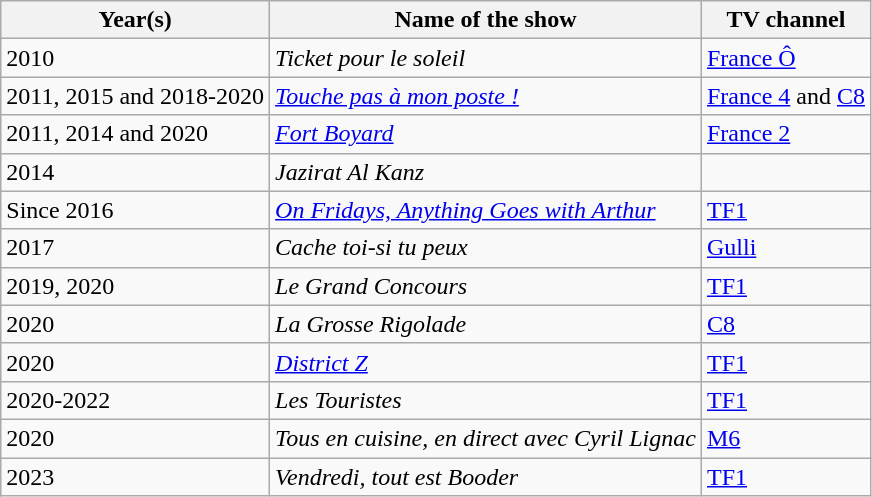<table class="wikitable">
<tr>
<th>Year(s)</th>
<th>Name of the show</th>
<th>TV channel</th>
</tr>
<tr>
<td>2010</td>
<td><em>Ticket pour le soleil</em></td>
<td><a href='#'>France Ô</a></td>
</tr>
<tr>
<td>2011, 2015 and 2018-2020</td>
<td><em><a href='#'>Touche pas à mon poste !</a></em></td>
<td><a href='#'>France 4</a> and <a href='#'>C8</a></td>
</tr>
<tr>
<td>2011, 2014 and 2020</td>
<td><em><a href='#'>Fort Boyard</a></em></td>
<td><a href='#'>France 2</a></td>
</tr>
<tr>
<td>2014</td>
<td><em>Jazirat Al Kanz</em></td>
<td></td>
</tr>
<tr>
<td>Since 2016</td>
<td><em><a href='#'>On Fridays, Anything Goes with Arthur</a></em></td>
<td><a href='#'>TF1</a></td>
</tr>
<tr>
<td>2017</td>
<td><em>Cache toi-si tu peux</em></td>
<td><a href='#'>Gulli</a></td>
</tr>
<tr>
<td>2019, 2020</td>
<td><em>Le Grand Concours</em></td>
<td><a href='#'>TF1</a></td>
</tr>
<tr>
<td>2020</td>
<td><em>La Grosse Rigolade</em></td>
<td><a href='#'>C8</a></td>
</tr>
<tr>
<td>2020</td>
<td><em><a href='#'>District Z</a></em></td>
<td><a href='#'>TF1</a></td>
</tr>
<tr>
<td>2020-2022</td>
<td><em>Les Touristes</em></td>
<td><a href='#'>TF1</a></td>
</tr>
<tr>
<td>2020</td>
<td><em>Tous en cuisine, en direct avec Cyril Lignac</em></td>
<td><a href='#'>M6</a></td>
</tr>
<tr>
<td>2023</td>
<td><em>Vendredi, tout est Booder</em></td>
<td><a href='#'>TF1</a></td>
</tr>
</table>
